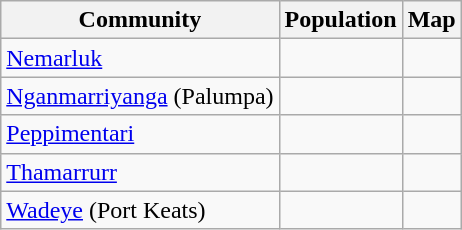<table class="wikitable sortable">
<tr>
<th>Community</th>
<th data-sort-type=number>Population</th>
<th>Map</th>
</tr>
<tr>
<td><a href='#'>Nemarluk</a></td>
<td></td>
<td></td>
</tr>
<tr>
<td><a href='#'>Nganmarriyanga</a> (Palumpa)</td>
<td></td>
<td></td>
</tr>
<tr>
<td><a href='#'>Peppimentari</a></td>
<td></td>
<td></td>
</tr>
<tr>
<td><a href='#'>Thamarrurr</a></td>
<td></td>
<td></td>
</tr>
<tr>
<td><a href='#'>Wadeye</a> (Port Keats)</td>
<td></td>
<td></td>
</tr>
</table>
